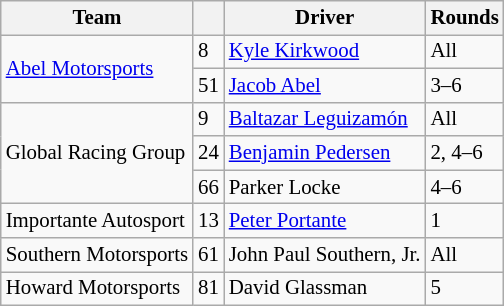<table class="wikitable" style="font-size: 87%;">
<tr>
<th>Team</th>
<th></th>
<th>Driver</th>
<th>Rounds</th>
</tr>
<tr>
<td rowspan=2><a href='#'>Abel Motorsports</a></td>
<td>8</td>
<td> <a href='#'>Kyle Kirkwood</a></td>
<td>All</td>
</tr>
<tr>
<td>51</td>
<td> <a href='#'>Jacob Abel</a></td>
<td>3–6</td>
</tr>
<tr>
<td rowspan=3>Global Racing Group</td>
<td>9</td>
<td> <a href='#'>Baltazar Leguizamón</a></td>
<td>All</td>
</tr>
<tr>
<td>24</td>
<td> <a href='#'>Benjamin Pedersen</a></td>
<td>2, 4–6</td>
</tr>
<tr>
<td>66</td>
<td> Parker Locke</td>
<td>4–6</td>
</tr>
<tr>
<td>Importante Autosport</td>
<td>13</td>
<td> <a href='#'>Peter Portante</a></td>
<td>1</td>
</tr>
<tr>
<td>Southern Motorsports</td>
<td>61</td>
<td> John Paul Southern, Jr.</td>
<td>All</td>
</tr>
<tr>
<td>Howard Motorsports</td>
<td>81</td>
<td> David Glassman</td>
<td>5</td>
</tr>
</table>
